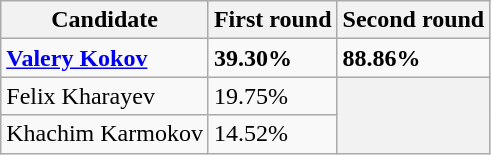<table class="wikitable sortable">
<tr>
<th>Candidate</th>
<th>First round</th>
<th>Second round</th>
</tr>
<tr>
<td><strong><a href='#'>Valery Kokov</a></strong></td>
<td><strong>39.30%</strong></td>
<td><strong>88.86%</strong></td>
</tr>
<tr>
<td>Felix Kharayev</td>
<td>19.75%</td>
<th rowspan=2></th>
</tr>
<tr>
<td>Khachim Karmokov</td>
<td>14.52%</td>
</tr>
</table>
